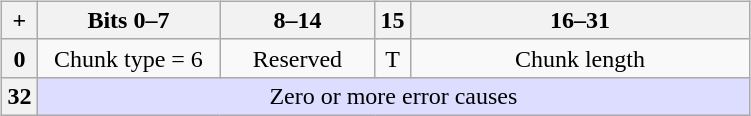<table align="right" width="40%">
<tr>
<td><br><table class="wikitable" style="margin: 0 auto; text-align: center; white-space: nowrap">
<tr>
<th>+</th>
<th colspan="8" width="25%">Bits 0–7</th>
<th colspan="7" width="22%">8–14</th>
<th colspan="1" width="3%">15</th>
<th colspan="16" width="50%">16–31</th>
</tr>
<tr>
<th>0</th>
<td colspan="8">Chunk type = 6</td>
<td colspan="7">Reserved</td>
<td colspan="1">T</td>
<td colspan="16">Chunk length</td>
</tr>
<tr bgcolor="#DDDDFF">
<th>32</th>
<td colspan="32">Zero or more error causes</td>
</tr>
</table>
</td>
</tr>
</table>
